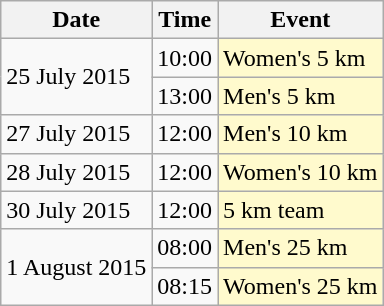<table class="wikitable">
<tr>
<th>Date</th>
<th>Time</th>
<th>Event</th>
</tr>
<tr>
<td rowspan=2>25 July 2015</td>
<td>10:00</td>
<td style="background:lemonchiffon">Women's 5 km</td>
</tr>
<tr>
<td>13:00</td>
<td style="background:lemonchiffon">Men's 5 km</td>
</tr>
<tr>
<td>27 July 2015</td>
<td>12:00</td>
<td style="background:lemonchiffon">Men's 10 km</td>
</tr>
<tr>
<td>28 July 2015</td>
<td>12:00</td>
<td style="background:lemonchiffon">Women's 10 km</td>
</tr>
<tr>
<td>30 July 2015</td>
<td>12:00</td>
<td style="background:lemonchiffon">5 km team</td>
</tr>
<tr>
<td rowspan=2>1 August 2015</td>
<td>08:00</td>
<td style="background:lemonchiffon">Men's 25 km</td>
</tr>
<tr>
<td>08:15</td>
<td style="background:lemonchiffon">Women's 25 km</td>
</tr>
</table>
